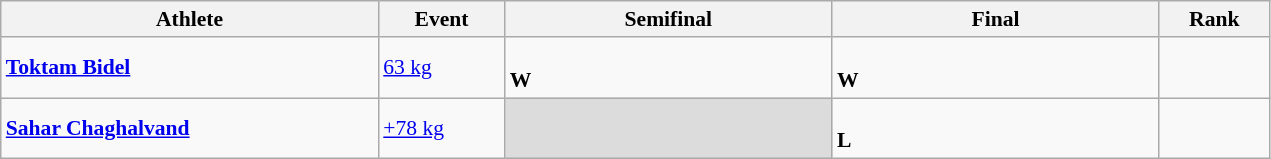<table class="wikitable" width="67%" style="text-align:left; font-size:90%">
<tr>
<th width="15%">Athlete</th>
<th width="5%">Event</th>
<th width="13%">Semifinal</th>
<th width="13%">Final</th>
<th width="4%">Rank</th>
</tr>
<tr>
<td><strong><a href='#'>Toktam Bidel</a></strong></td>
<td><a href='#'>63 kg</a></td>
<td><br><strong>W</strong></td>
<td><br><strong>W</strong></td>
<td align=center></td>
</tr>
<tr>
<td><strong><a href='#'>Sahar Chaghalvand</a></strong></td>
<td><a href='#'>+78 kg</a></td>
<td bgcolor=#DCDCDC></td>
<td><br><strong>L</strong></td>
<td align=center></td>
</tr>
</table>
